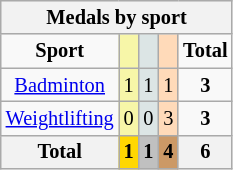<table class="wikitable" style=font-size:85%;float:center;text-align:center>
<tr style="background:#efefef;">
<th colspan=5><strong>Medals by sport</strong></th>
</tr>
<tr align=center>
<td><strong>Sport</strong></td>
<td bgcolor=#f7f6a8></td>
<td bgcolor=#dce5e5></td>
<td bgcolor=#ffdab9></td>
<td><strong>Total</strong></td>
</tr>
<tr align=center>
<td><a href='#'>Badminton</a></td>
<td style="background:#F7F6A8;">1</td>
<td style="background:#DCE5E5;">1</td>
<td style="background:#FFDAB9;">1</td>
<td><strong>3</strong></td>
</tr>
<tr align=center>
<td><a href='#'>Weightlifting</a></td>
<td style="background:#F7F6A8;">0</td>
<td style="background:#DCE5E5;">0</td>
<td style="background:#FFDAB9;">3</td>
<td><strong>3</strong></td>
</tr>
<tr align=center>
<th><strong>Total</strong></th>
<th style="background:gold;"><strong>1</strong></th>
<th style="background:silver;"><strong>1</strong></th>
<th style="background:#c96;"><strong>4</strong></th>
<th><strong>6</strong></th>
</tr>
</table>
